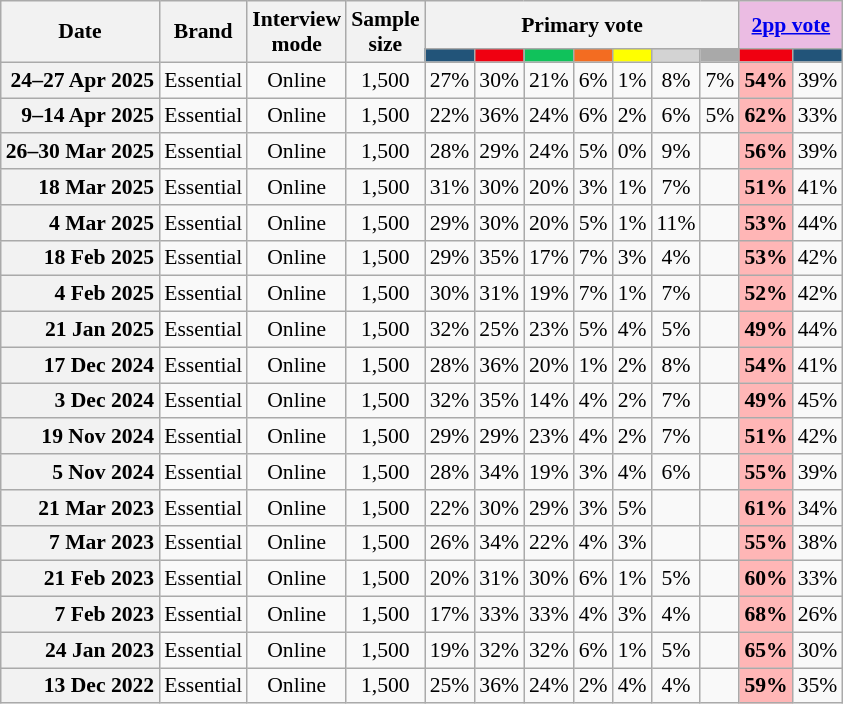<table class="wikitable sortable mw-collapsible nowrap tpl-blanktable" style="text-align:center;font-size:90%">
<tr>
<th rowspan=2>Date</th>
<th rowspan=2>Brand</th>
<th rowspan=2 class=unsortable>Interview<br>mode</th>
<th rowspan=2 class=unsortable>Sample<br>size</th>
<th colspan="7">Primary vote</th>
<th colspan=2 class=unsortable style=background:#ebbce3><a href='#'>2pp vote</a></th>
</tr>
<tr>
<th class="unsortable" style=background:#225479></th>
<th class="unsortable" style="background:#F00011"></th>
<th class=unsortable style=background:#10C25B></th>
<th class=unsortable style=background:#f36c21></th>
<th class=unsortable style=background:yellow></th>
<th class=unsortable style=background:lightgray></th>
<th class=unsortable style=background:darkgrey></th>
<th class="unsortable" style="background:#F00011"></th>
<th class="unsortable" style=background:#225479></th>
</tr>
<tr>
<th style=text-align:right>24–27 Apr 2025</th>
<td style=text-align:left>Essential</td>
<td>Online</td>
<td>1,500</td>
<td>27%</td>
<td>30%</td>
<td>21%</td>
<td>6%</td>
<td>1%</td>
<td>8%</td>
<td>7%</td>
<th style="background:#FFB6B6">54%</th>
<td>39%</td>
</tr>
<tr>
<th style=text-align:right>9–14 Apr 2025</th>
<td style=text-align:left>Essential</td>
<td>Online</td>
<td>1,500</td>
<td>22%</td>
<td>36%</td>
<td>24%</td>
<td>6%</td>
<td>2%</td>
<td>6%</td>
<td>5%</td>
<th style="background:#FFB6B6">62%</th>
<td>33%</td>
</tr>
<tr>
<th style=text-align:right>26–30 Mar 2025</th>
<td style=text-align:left>Essential</td>
<td>Online</td>
<td>1,500</td>
<td>28%</td>
<td>29%</td>
<td>24%</td>
<td>5%</td>
<td>0%</td>
<td>9%</td>
<td></td>
<th style="background:#FFB6B6">56%</th>
<td>39%</td>
</tr>
<tr>
<th style=text-align:right>18 Mar 2025</th>
<td style=text-align:left>Essential</td>
<td>Online</td>
<td>1,500</td>
<td>31%</td>
<td>30%</td>
<td>20%</td>
<td>3%</td>
<td>1%</td>
<td>7%</td>
<td></td>
<th style="background:#FFB6B6">51%</th>
<td>41%</td>
</tr>
<tr>
<th style=text-align:right>4 Mar 2025</th>
<td style=text-align:left>Essential</td>
<td>Online</td>
<td>1,500</td>
<td>29%</td>
<td>30%</td>
<td>20%</td>
<td>5%</td>
<td>1%</td>
<td>11%</td>
<td></td>
<th style="background:#FFB6B6">53%</th>
<td>44%</td>
</tr>
<tr>
<th style=text-align:right>18 Feb 2025</th>
<td style=text-align:left>Essential</td>
<td>Online</td>
<td>1,500</td>
<td>29%</td>
<td>35%</td>
<td>17%</td>
<td>7%</td>
<td>3%</td>
<td>4%</td>
<td></td>
<th style="background:#FFB6B6">53%</th>
<td>42%</td>
</tr>
<tr>
<th style=text-align:right>4 Feb 2025</th>
<td style=text-align:left>Essential</td>
<td>Online</td>
<td>1,500</td>
<td>30%</td>
<td>31%</td>
<td>19%</td>
<td>7%</td>
<td>1%</td>
<td>7%</td>
<td></td>
<th style="background:#FFB6B6">52%</th>
<td>42%</td>
</tr>
<tr>
<th style=text-align:right>21 Jan 2025</th>
<td style=text-align:left>Essential</td>
<td>Online</td>
<td>1,500</td>
<td>32%</td>
<td>25%</td>
<td>23%</td>
<td>5%</td>
<td>4%</td>
<td>5%</td>
<td></td>
<th style="background:#FFB6B6">49%</th>
<td>44%</td>
</tr>
<tr>
<th style=text-align:right>17 Dec 2024</th>
<td style=text-align:left>Essential</td>
<td>Online</td>
<td>1,500</td>
<td>28%</td>
<td>36%</td>
<td>20%</td>
<td>1%</td>
<td>2%</td>
<td>8%</td>
<td></td>
<th style="background:#FFB6B6">54%</th>
<td>41%</td>
</tr>
<tr>
<th style=text-align:right>3 Dec 2024</th>
<td style=text-align:left>Essential</td>
<td>Online</td>
<td>1,500</td>
<td>32%</td>
<td>35%</td>
<td>14%</td>
<td>4%</td>
<td>2%</td>
<td>7%</td>
<td></td>
<th style="background:#FFB6B6">49%</th>
<td>45%</td>
</tr>
<tr>
<th style=text-align:right>19 Nov 2024</th>
<td style=text-align:left>Essential</td>
<td>Online</td>
<td>1,500</td>
<td>29%</td>
<td>29%</td>
<td>23%</td>
<td>4%</td>
<td>2%</td>
<td>7%</td>
<td></td>
<th style="background:#FFB6B6">51%</th>
<td>42%</td>
</tr>
<tr>
<th style=text-align:right>5 Nov 2024</th>
<td style=text-align:left>Essential</td>
<td>Online</td>
<td>1,500</td>
<td>28%</td>
<td>34%</td>
<td>19%</td>
<td>3%</td>
<td>4%</td>
<td>6%</td>
<td></td>
<th style="background:#FFB6B6">55%</th>
<td>39%</td>
</tr>
<tr>
<th style=text-align:right>21 Mar 2023</th>
<td style=text-align:left>Essential</td>
<td>Online</td>
<td>1,500</td>
<td>22%</td>
<td>30%</td>
<td>29%</td>
<td>3%</td>
<td>5%</td>
<td></td>
<td></td>
<th style="background:#FFB6B6">61%</th>
<td>34%</td>
</tr>
<tr>
<th style=text-align:right>7 Mar 2023</th>
<td style=text-align:left>Essential</td>
<td>Online</td>
<td>1,500</td>
<td>26%</td>
<td>34%</td>
<td>22%</td>
<td>4%</td>
<td>3%</td>
<td></td>
<td></td>
<th style="background:#FFB6B6">55%</th>
<td>38%</td>
</tr>
<tr>
<th style=text-align:right>21 Feb 2023</th>
<td style=text-align:left>Essential</td>
<td>Online</td>
<td>1,500</td>
<td>20%</td>
<td>31%</td>
<td>30%</td>
<td>6%</td>
<td>1%</td>
<td>5%</td>
<td></td>
<th style="background:#FFB6B6">60%</th>
<td>33%</td>
</tr>
<tr>
<th style=text-align:right>7 Feb 2023</th>
<td style=text-align:left>Essential</td>
<td>Online</td>
<td>1,500</td>
<td>17%</td>
<td>33%</td>
<td>33%</td>
<td>4%</td>
<td>3%</td>
<td>4%</td>
<td></td>
<th style="background:#FFB6B6">68%</th>
<td>26%</td>
</tr>
<tr>
<th style=text-align:right>24 Jan 2023</th>
<td style=text-align:left>Essential</td>
<td>Online</td>
<td>1,500</td>
<td>19%</td>
<td>32%</td>
<td>32%</td>
<td>6%</td>
<td>1%</td>
<td>5%</td>
<td></td>
<th style="background:#FFB6B6">65%</th>
<td>30%</td>
</tr>
<tr>
<th style=text-align:right>13 Dec 2022</th>
<td style=text-align:left>Essential</td>
<td>Online</td>
<td>1,500</td>
<td>25%</td>
<td>36%</td>
<td>24%</td>
<td>2%</td>
<td>4%</td>
<td>4%</td>
<td></td>
<th style="background:#FFB6B6">59%</th>
<td>35%</td>
</tr>
</table>
